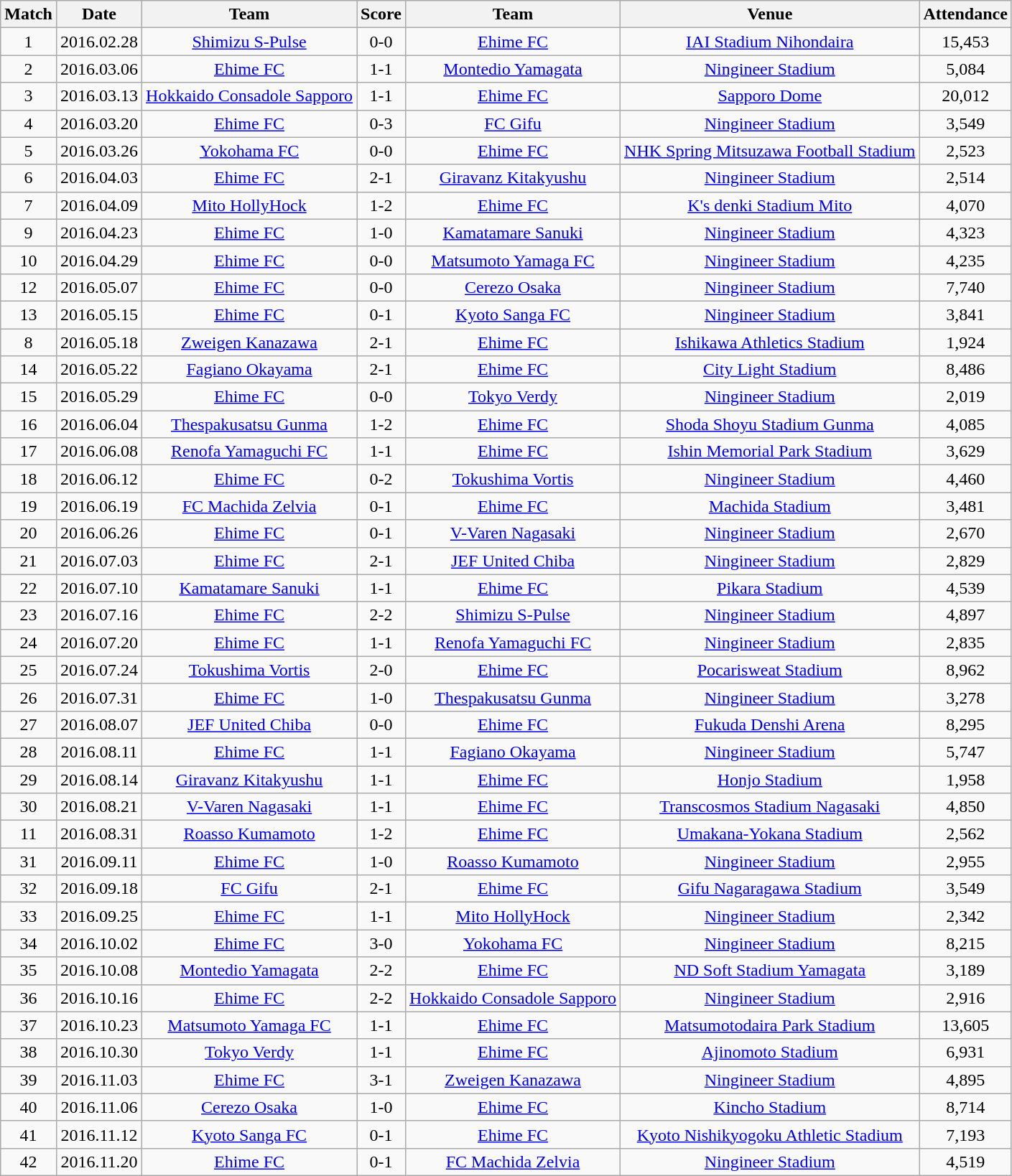<table class="wikitable" style="text-align:center;">
<tr>
<th>Match</th>
<th>Date</th>
<th>Team</th>
<th>Score</th>
<th>Team</th>
<th>Venue</th>
<th>Attendance</th>
</tr>
<tr>
<td>1</td>
<td>2016.02.28</td>
<td><a href='#'>Shimizu S-Pulse</a></td>
<td>0-0</td>
<td><a href='#'>Ehime FC</a></td>
<td><a href='#'>IAI Stadium Nihondaira</a></td>
<td>15,453</td>
</tr>
<tr>
<td>2</td>
<td>2016.03.06</td>
<td><a href='#'>Ehime FC</a></td>
<td>1-1</td>
<td><a href='#'>Montedio Yamagata</a></td>
<td><a href='#'>Ningineer Stadium</a></td>
<td>5,084</td>
</tr>
<tr>
<td>3</td>
<td>2016.03.13</td>
<td><a href='#'>Hokkaido Consadole Sapporo</a></td>
<td>1-1</td>
<td><a href='#'>Ehime FC</a></td>
<td><a href='#'>Sapporo Dome</a></td>
<td>20,012</td>
</tr>
<tr>
<td>4</td>
<td>2016.03.20</td>
<td><a href='#'>Ehime FC</a></td>
<td>0-3</td>
<td><a href='#'>FC Gifu</a></td>
<td><a href='#'>Ningineer Stadium</a></td>
<td>3,549</td>
</tr>
<tr>
<td>5</td>
<td>2016.03.26</td>
<td><a href='#'>Yokohama FC</a></td>
<td>0-0</td>
<td><a href='#'>Ehime FC</a></td>
<td><a href='#'>NHK Spring Mitsuzawa Football Stadium</a></td>
<td>2,523</td>
</tr>
<tr>
<td>6</td>
<td>2016.04.03</td>
<td><a href='#'>Ehime FC</a></td>
<td>2-1</td>
<td><a href='#'>Giravanz Kitakyushu</a></td>
<td><a href='#'>Ningineer Stadium</a></td>
<td>2,514</td>
</tr>
<tr>
<td>7</td>
<td>2016.04.09</td>
<td><a href='#'>Mito HollyHock</a></td>
<td>1-2</td>
<td><a href='#'>Ehime FC</a></td>
<td><a href='#'>K's denki Stadium Mito</a></td>
<td>4,070</td>
</tr>
<tr>
<td>9</td>
<td>2016.04.23</td>
<td><a href='#'>Ehime FC</a></td>
<td>1-0</td>
<td><a href='#'>Kamatamare Sanuki</a></td>
<td><a href='#'>Ningineer Stadium</a></td>
<td>4,323</td>
</tr>
<tr>
<td>10</td>
<td>2016.04.29</td>
<td><a href='#'>Ehime FC</a></td>
<td>0-0</td>
<td><a href='#'>Matsumoto Yamaga FC</a></td>
<td><a href='#'>Ningineer Stadium</a></td>
<td>4,235</td>
</tr>
<tr>
<td>12</td>
<td>2016.05.07</td>
<td><a href='#'>Ehime FC</a></td>
<td>0-0</td>
<td><a href='#'>Cerezo Osaka</a></td>
<td><a href='#'>Ningineer Stadium</a></td>
<td>7,740</td>
</tr>
<tr>
<td>13</td>
<td>2016.05.15</td>
<td><a href='#'>Ehime FC</a></td>
<td>0-1</td>
<td><a href='#'>Kyoto Sanga FC</a></td>
<td><a href='#'>Ningineer Stadium</a></td>
<td>3,841</td>
</tr>
<tr>
<td>8</td>
<td>2016.05.18</td>
<td><a href='#'>Zweigen Kanazawa</a></td>
<td>2-1</td>
<td><a href='#'>Ehime FC</a></td>
<td><a href='#'>Ishikawa Athletics Stadium</a></td>
<td>1,924</td>
</tr>
<tr>
<td>14</td>
<td>2016.05.22</td>
<td><a href='#'>Fagiano Okayama</a></td>
<td>2-1</td>
<td><a href='#'>Ehime FC</a></td>
<td><a href='#'>City Light Stadium</a></td>
<td>8,486</td>
</tr>
<tr>
<td>15</td>
<td>2016.05.29</td>
<td><a href='#'>Ehime FC</a></td>
<td>0-0</td>
<td><a href='#'>Tokyo Verdy</a></td>
<td><a href='#'>Ningineer Stadium</a></td>
<td>2,019</td>
</tr>
<tr>
<td>16</td>
<td>2016.06.04</td>
<td><a href='#'>Thespakusatsu Gunma</a></td>
<td>1-2</td>
<td><a href='#'>Ehime FC</a></td>
<td><a href='#'>Shoda Shoyu Stadium Gunma</a></td>
<td>4,085</td>
</tr>
<tr>
<td>17</td>
<td>2016.06.08</td>
<td><a href='#'>Renofa Yamaguchi FC</a></td>
<td>1-1</td>
<td><a href='#'>Ehime FC</a></td>
<td><a href='#'>Ishin Memorial Park Stadium</a></td>
<td>3,629</td>
</tr>
<tr>
<td>18</td>
<td>2016.06.12</td>
<td><a href='#'>Ehime FC</a></td>
<td>0-2</td>
<td><a href='#'>Tokushima Vortis</a></td>
<td><a href='#'>Ningineer Stadium</a></td>
<td>4,460</td>
</tr>
<tr>
<td>19</td>
<td>2016.06.19</td>
<td><a href='#'>FC Machida Zelvia</a></td>
<td>0-1</td>
<td><a href='#'>Ehime FC</a></td>
<td><a href='#'>Machida Stadium</a></td>
<td>3,481</td>
</tr>
<tr>
<td>20</td>
<td>2016.06.26</td>
<td><a href='#'>Ehime FC</a></td>
<td>0-1</td>
<td><a href='#'>V-Varen Nagasaki</a></td>
<td><a href='#'>Ningineer Stadium</a></td>
<td>2,670</td>
</tr>
<tr>
<td>21</td>
<td>2016.07.03</td>
<td><a href='#'>Ehime FC</a></td>
<td>2-1</td>
<td><a href='#'>JEF United Chiba</a></td>
<td><a href='#'>Ningineer Stadium</a></td>
<td>2,829</td>
</tr>
<tr>
<td>22</td>
<td>2016.07.10</td>
<td><a href='#'>Kamatamare Sanuki</a></td>
<td>1-1</td>
<td><a href='#'>Ehime FC</a></td>
<td><a href='#'>Pikara Stadium</a></td>
<td>4,539</td>
</tr>
<tr>
<td>23</td>
<td>2016.07.16</td>
<td><a href='#'>Ehime FC</a></td>
<td>2-2</td>
<td><a href='#'>Shimizu S-Pulse</a></td>
<td><a href='#'>Ningineer Stadium</a></td>
<td>4,897</td>
</tr>
<tr>
<td>24</td>
<td>2016.07.20</td>
<td><a href='#'>Ehime FC</a></td>
<td>1-1</td>
<td><a href='#'>Renofa Yamaguchi FC</a></td>
<td><a href='#'>Ningineer Stadium</a></td>
<td>2,835</td>
</tr>
<tr>
<td>25</td>
<td>2016.07.24</td>
<td><a href='#'>Tokushima Vortis</a></td>
<td>2-0</td>
<td><a href='#'>Ehime FC</a></td>
<td><a href='#'>Pocarisweat Stadium</a></td>
<td>8,962</td>
</tr>
<tr>
<td>26</td>
<td>2016.07.31</td>
<td><a href='#'>Ehime FC</a></td>
<td>1-0</td>
<td><a href='#'>Thespakusatsu Gunma</a></td>
<td><a href='#'>Ningineer Stadium</a></td>
<td>3,278</td>
</tr>
<tr>
<td>27</td>
<td>2016.08.07</td>
<td><a href='#'>JEF United Chiba</a></td>
<td>0-0</td>
<td><a href='#'>Ehime FC</a></td>
<td><a href='#'>Fukuda Denshi Arena</a></td>
<td>8,295</td>
</tr>
<tr>
<td>28</td>
<td>2016.08.11</td>
<td><a href='#'>Ehime FC</a></td>
<td>1-1</td>
<td><a href='#'>Fagiano Okayama</a></td>
<td><a href='#'>Ningineer Stadium</a></td>
<td>5,747</td>
</tr>
<tr>
<td>29</td>
<td>2016.08.14</td>
<td><a href='#'>Giravanz Kitakyushu</a></td>
<td>1-1</td>
<td><a href='#'>Ehime FC</a></td>
<td><a href='#'>Honjo Stadium</a></td>
<td>1,958</td>
</tr>
<tr>
<td>30</td>
<td>2016.08.21</td>
<td><a href='#'>V-Varen Nagasaki</a></td>
<td>1-1</td>
<td><a href='#'>Ehime FC</a></td>
<td><a href='#'>Transcosmos Stadium Nagasaki</a></td>
<td>4,850</td>
</tr>
<tr>
<td>11</td>
<td>2016.08.31</td>
<td><a href='#'>Roasso Kumamoto</a></td>
<td>1-2</td>
<td><a href='#'>Ehime FC</a></td>
<td><a href='#'>Umakana-Yokana Stadium</a></td>
<td>2,562</td>
</tr>
<tr>
<td>31</td>
<td>2016.09.11</td>
<td><a href='#'>Ehime FC</a></td>
<td>1-0</td>
<td><a href='#'>Roasso Kumamoto</a></td>
<td><a href='#'>Ningineer Stadium</a></td>
<td>2,955</td>
</tr>
<tr>
<td>32</td>
<td>2016.09.18</td>
<td><a href='#'>FC Gifu</a></td>
<td>2-1</td>
<td><a href='#'>Ehime FC</a></td>
<td><a href='#'>Gifu Nagaragawa Stadium</a></td>
<td>3,549</td>
</tr>
<tr>
<td>33</td>
<td>2016.09.25</td>
<td><a href='#'>Ehime FC</a></td>
<td>1-1</td>
<td><a href='#'>Mito HollyHock</a></td>
<td><a href='#'>Ningineer Stadium</a></td>
<td>2,342</td>
</tr>
<tr>
<td>34</td>
<td>2016.10.02</td>
<td><a href='#'>Ehime FC</a></td>
<td>3-0</td>
<td><a href='#'>Yokohama FC</a></td>
<td><a href='#'>Ningineer Stadium</a></td>
<td>8,215</td>
</tr>
<tr>
<td>35</td>
<td>2016.10.08</td>
<td><a href='#'>Montedio Yamagata</a></td>
<td>2-2</td>
<td><a href='#'>Ehime FC</a></td>
<td><a href='#'>ND Soft Stadium Yamagata</a></td>
<td>3,189</td>
</tr>
<tr>
<td>36</td>
<td>2016.10.16</td>
<td><a href='#'>Ehime FC</a></td>
<td>2-2</td>
<td><a href='#'>Hokkaido Consadole Sapporo</a></td>
<td><a href='#'>Ningineer Stadium</a></td>
<td>2,916</td>
</tr>
<tr>
<td>37</td>
<td>2016.10.23</td>
<td><a href='#'>Matsumoto Yamaga FC</a></td>
<td>1-1</td>
<td><a href='#'>Ehime FC</a></td>
<td><a href='#'>Matsumotodaira Park Stadium</a></td>
<td>13,605</td>
</tr>
<tr>
<td>38</td>
<td>2016.10.30</td>
<td><a href='#'>Tokyo Verdy</a></td>
<td>1-1</td>
<td><a href='#'>Ehime FC</a></td>
<td><a href='#'>Ajinomoto Stadium</a></td>
<td>6,931</td>
</tr>
<tr>
<td>39</td>
<td>2016.11.03</td>
<td><a href='#'>Ehime FC</a></td>
<td>3-1</td>
<td><a href='#'>Zweigen Kanazawa</a></td>
<td><a href='#'>Ningineer Stadium</a></td>
<td>4,895</td>
</tr>
<tr>
<td>40</td>
<td>2016.11.06</td>
<td><a href='#'>Cerezo Osaka</a></td>
<td>1-0</td>
<td><a href='#'>Ehime FC</a></td>
<td><a href='#'>Kincho Stadium</a></td>
<td>8,714</td>
</tr>
<tr>
<td>41</td>
<td>2016.11.12</td>
<td><a href='#'>Kyoto Sanga FC</a></td>
<td>0-1</td>
<td><a href='#'>Ehime FC</a></td>
<td><a href='#'>Kyoto Nishikyogoku Athletic Stadium</a></td>
<td>7,193</td>
</tr>
<tr>
<td>42</td>
<td>2016.11.20</td>
<td><a href='#'>Ehime FC</a></td>
<td>0-1</td>
<td><a href='#'>FC Machida Zelvia</a></td>
<td><a href='#'>Ningineer Stadium</a></td>
<td>4,519</td>
</tr>
</table>
